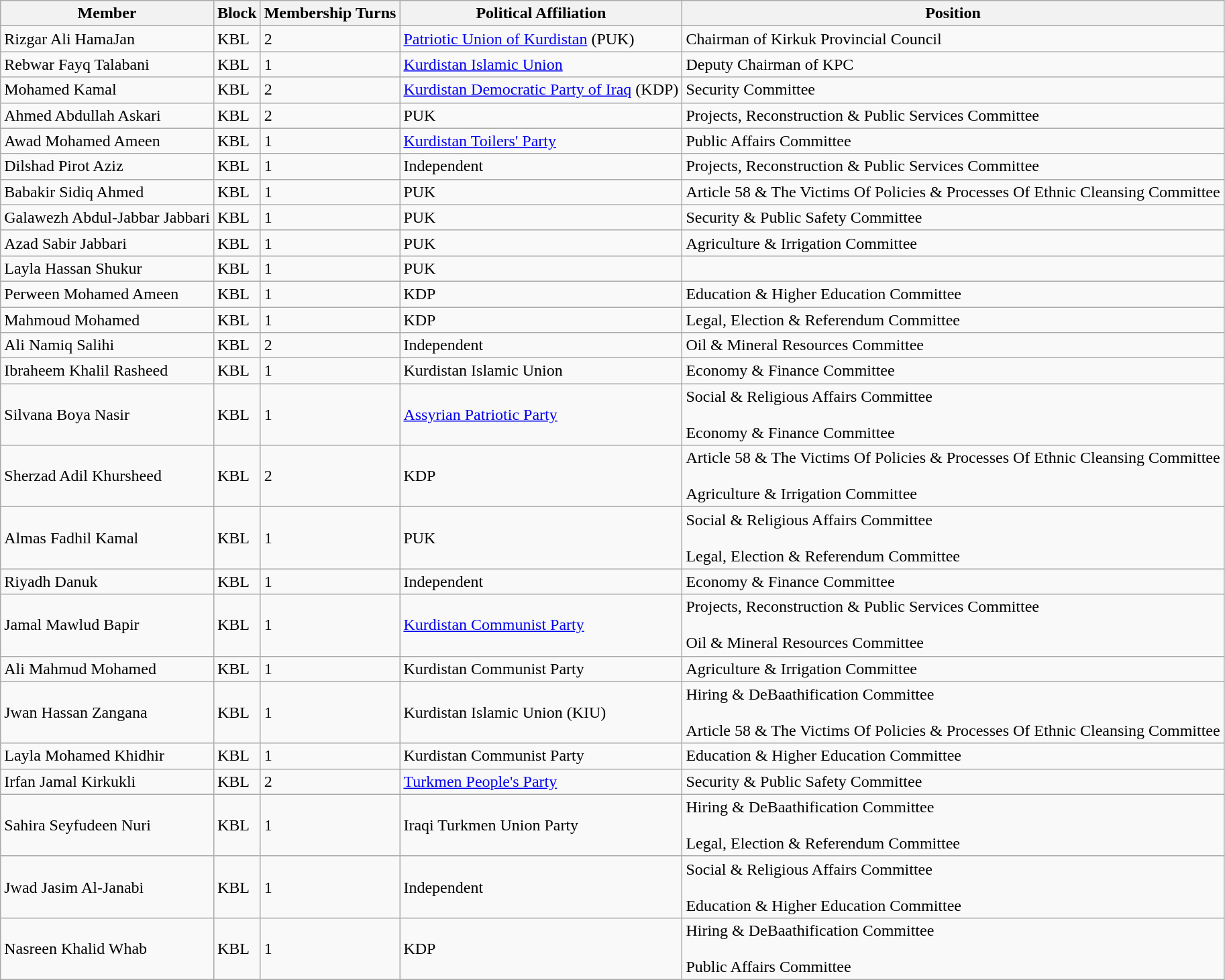<table class="wikitable">
<tr>
<th>Member</th>
<th>Block</th>
<th>Membership Turns</th>
<th>Political Affiliation</th>
<th>Position</th>
</tr>
<tr>
<td>Rizgar Ali HamaJan</td>
<td>KBL</td>
<td>2</td>
<td><a href='#'>Patriotic Union of Kurdistan</a> (PUK)</td>
<td>Chairman of Kirkuk Provincial Council</td>
</tr>
<tr>
<td>Rebwar Fayq Talabani</td>
<td>KBL</td>
<td>1</td>
<td><a href='#'>Kurdistan Islamic Union</a></td>
<td>Deputy Chairman of KPC</td>
</tr>
<tr>
<td>Mohamed Kamal</td>
<td>KBL</td>
<td>2</td>
<td><a href='#'>Kurdistan Democratic Party of Iraq</a> (KDP)</td>
<td>Security Committee</td>
</tr>
<tr>
<td>Ahmed Abdullah Askari</td>
<td>KBL</td>
<td>2</td>
<td>PUK</td>
<td>Projects, Reconstruction & Public Services Committee</td>
</tr>
<tr>
<td>Awad Mohamed Ameen</td>
<td>KBL</td>
<td>1</td>
<td><a href='#'>Kurdistan Toilers' Party</a></td>
<td>Public Affairs Committee</td>
</tr>
<tr>
<td>Dilshad Pirot Aziz</td>
<td>KBL</td>
<td>1</td>
<td>Independent</td>
<td>Projects, Reconstruction & Public Services Committee</td>
</tr>
<tr>
<td>Babakir Sidiq Ahmed</td>
<td>KBL</td>
<td>1</td>
<td>PUK</td>
<td>Article 58 & The Victims Of Policies & Processes Of Ethnic Cleansing Committee</td>
</tr>
<tr>
<td>Galawezh Abdul-Jabbar Jabbari</td>
<td>KBL</td>
<td>1</td>
<td>PUK</td>
<td>Security & Public Safety Committee<br></td>
</tr>
<tr>
<td>Azad Sabir Jabbari</td>
<td>KBL</td>
<td>1</td>
<td>PUK</td>
<td>Agriculture & Irrigation Committee</td>
</tr>
<tr>
<td>Layla Hassan Shukur</td>
<td>KBL</td>
<td>1</td>
<td>PUK</td>
</tr>
<tr>
<td>Perween Mohamed Ameen</td>
<td>KBL</td>
<td>1</td>
<td>KDP</td>
<td>Education & Higher Education Committee</td>
</tr>
<tr>
<td>Mahmoud Mohamed</td>
<td>KBL</td>
<td>1</td>
<td>KDP</td>
<td>Legal, Election & Referendum Committee</td>
</tr>
<tr>
<td>Ali Namiq Salihi</td>
<td>KBL</td>
<td>2</td>
<td>Independent</td>
<td>Oil & Mineral Resources Committee</td>
</tr>
<tr>
<td>Ibraheem Khalil Rasheed</td>
<td>KBL</td>
<td>1</td>
<td>Kurdistan Islamic Union</td>
<td>Economy & Finance Committee</td>
</tr>
<tr>
<td>Silvana Boya Nasir</td>
<td>KBL</td>
<td>1</td>
<td><a href='#'>Assyrian Patriotic Party</a></td>
<td>Social & Religious Affairs Committee<br><br>Economy & Finance Committee</td>
</tr>
<tr>
<td>Sherzad Adil Khursheed</td>
<td>KBL</td>
<td>2</td>
<td>KDP</td>
<td>Article 58 & The Victims Of Policies & Processes Of Ethnic Cleansing Committee <br><br>Agriculture & Irrigation Committee</td>
</tr>
<tr>
<td>Almas Fadhil Kamal</td>
<td>KBL</td>
<td>1</td>
<td>PUK</td>
<td>Social & Religious Affairs Committee <br><br>Legal, Election & Referendum Committee</td>
</tr>
<tr>
<td>Riyadh Danuk</td>
<td>KBL</td>
<td>1</td>
<td>Independent</td>
<td>Economy & Finance Committee</td>
</tr>
<tr>
<td>Jamal Mawlud Bapir</td>
<td>KBL</td>
<td>1</td>
<td><a href='#'>Kurdistan Communist Party</a></td>
<td>Projects, Reconstruction & Public Services Committee<br><br>Oil & Mineral Resources Committee</td>
</tr>
<tr>
<td>Ali Mahmud Mohamed</td>
<td>KBL</td>
<td>1</td>
<td>Kurdistan Communist Party</td>
<td>Agriculture & Irrigation Committee</td>
</tr>
<tr>
<td>Jwan Hassan Zangana</td>
<td>KBL</td>
<td>1</td>
<td>Kurdistan Islamic Union (KIU)</td>
<td>Hiring & DeBaathification Committee<br><br>Article 58 & The Victims Of Policies & Processes Of Ethnic Cleansing Committee</td>
</tr>
<tr>
<td>Layla Mohamed Khidhir</td>
<td>KBL</td>
<td>1</td>
<td>Kurdistan Communist Party</td>
<td>Education & Higher Education Committee</td>
</tr>
<tr>
<td>Irfan Jamal Kirkukli</td>
<td>KBL</td>
<td>2</td>
<td><a href='#'>Turkmen People's Party</a></td>
<td>Security & Public Safety Committee</td>
</tr>
<tr>
<td>Sahira Seyfudeen Nuri</td>
<td>KBL</td>
<td>1</td>
<td>Iraqi Turkmen Union Party</td>
<td>Hiring & DeBaathification Committee<br><br>Legal, Election & Referendum Committee</td>
</tr>
<tr>
<td>Jwad Jasim Al-Janabi</td>
<td>KBL</td>
<td>1</td>
<td>Independent</td>
<td>Social & Religious Affairs Committee<br><br>Education & Higher Education Committee</td>
</tr>
<tr>
<td>Nasreen Khalid Whab</td>
<td>KBL</td>
<td>1</td>
<td>KDP</td>
<td>Hiring & DeBaathification Committee<br><br>Public Affairs Committee</td>
</tr>
</table>
